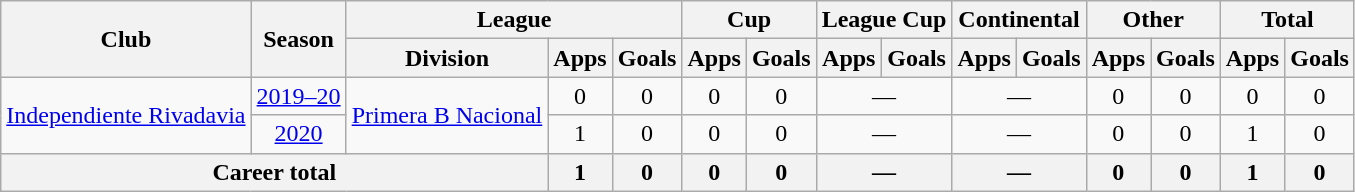<table class="wikitable" style="text-align:center">
<tr>
<th rowspan="2">Club</th>
<th rowspan="2">Season</th>
<th colspan="3">League</th>
<th colspan="2">Cup</th>
<th colspan="2">League Cup</th>
<th colspan="2">Continental</th>
<th colspan="2">Other</th>
<th colspan="2">Total</th>
</tr>
<tr>
<th>Division</th>
<th>Apps</th>
<th>Goals</th>
<th>Apps</th>
<th>Goals</th>
<th>Apps</th>
<th>Goals</th>
<th>Apps</th>
<th>Goals</th>
<th>Apps</th>
<th>Goals</th>
<th>Apps</th>
<th>Goals</th>
</tr>
<tr>
<td rowspan="2"><a href='#'>Independiente Rivadavia</a></td>
<td><a href='#'>2019–20</a></td>
<td rowspan="2"><a href='#'>Primera B Nacional</a></td>
<td>0</td>
<td>0</td>
<td>0</td>
<td>0</td>
<td colspan="2">—</td>
<td colspan="2">—</td>
<td>0</td>
<td>0</td>
<td>0</td>
<td>0</td>
</tr>
<tr>
<td><a href='#'>2020</a></td>
<td>1</td>
<td>0</td>
<td>0</td>
<td>0</td>
<td colspan="2">—</td>
<td colspan="2">—</td>
<td>0</td>
<td>0</td>
<td>1</td>
<td>0</td>
</tr>
<tr>
<th colspan="3">Career total</th>
<th>1</th>
<th>0</th>
<th>0</th>
<th>0</th>
<th colspan="2">—</th>
<th colspan="2">—</th>
<th>0</th>
<th>0</th>
<th>1</th>
<th>0</th>
</tr>
</table>
